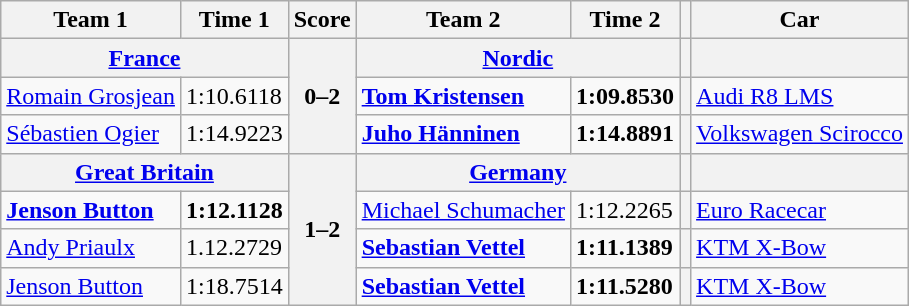<table class="wikitable">
<tr>
<th>Team 1</th>
<th>Time 1</th>
<th>Score</th>
<th>Team 2</th>
<th>Time 2</th>
<th></th>
<th>Car</th>
</tr>
<tr>
<th colspan=2> <a href='#'>France</a></th>
<th rowspan=3>0–2</th>
<th colspan=2> <strong><a href='#'>Nordic</a></strong></th>
<th></th>
<th></th>
</tr>
<tr>
<td><a href='#'>Romain Grosjean</a></td>
<td>1:10.6118</td>
<td><strong><a href='#'>Tom Kristensen</a></strong></td>
<td><strong>1:09.8530</strong></td>
<th></th>
<td><a href='#'>Audi R8 LMS</a></td>
</tr>
<tr>
<td><a href='#'>Sébastien Ogier</a></td>
<td>1:14.9223</td>
<td><strong><a href='#'>Juho Hänninen</a></strong></td>
<td><strong>1:14.8891</strong></td>
<th></th>
<td><a href='#'>Volkswagen Scirocco</a></td>
</tr>
<tr>
<th colspan=2> <a href='#'>Great Britain</a></th>
<th rowspan=4>1–2</th>
<th colspan=2> <strong><a href='#'>Germany</a></strong></th>
<th></th>
<th></th>
</tr>
<tr>
<td><strong><a href='#'>Jenson Button</a></strong></td>
<td><strong>1:12.1128</strong></td>
<td><a href='#'>Michael Schumacher</a></td>
<td>1:12.2265</td>
<th></th>
<td><a href='#'>Euro Racecar</a></td>
</tr>
<tr>
<td><a href='#'>Andy Priaulx</a></td>
<td>1.12.2729</td>
<td><strong><a href='#'>Sebastian Vettel</a></strong></td>
<td><strong>1:11.1389</strong></td>
<th></th>
<td><a href='#'>KTM X-Bow</a></td>
</tr>
<tr>
<td><a href='#'>Jenson Button</a></td>
<td>1:18.7514</td>
<td><strong><a href='#'>Sebastian Vettel</a></strong></td>
<td><strong>1:11.5280</strong></td>
<th></th>
<td><a href='#'>KTM X-Bow</a></td>
</tr>
</table>
